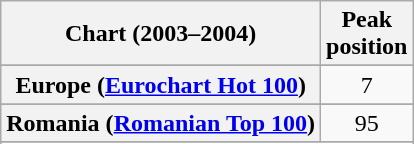<table class="wikitable sortable plainrowheaders" style="text-align:center">
<tr>
<th>Chart (2003–2004)</th>
<th>Peak<br>position</th>
</tr>
<tr>
</tr>
<tr>
</tr>
<tr>
<th scope="row">Europe (<a href='#'>Eurochart Hot 100</a>)</th>
<td>7</td>
</tr>
<tr>
</tr>
<tr>
</tr>
<tr>
</tr>
<tr>
</tr>
<tr>
<th scope="row">Romania (<a href='#'>Romanian Top 100</a>)</th>
<td>95</td>
</tr>
<tr>
</tr>
<tr>
</tr>
<tr>
</tr>
<tr>
</tr>
</table>
